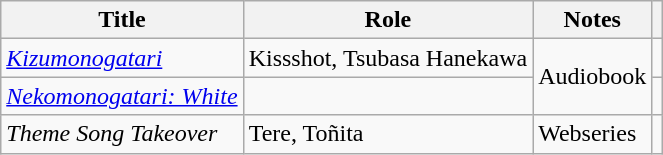<table class="wikitable sortable plainrowheaders">
<tr>
<th>Title</th>
<th>Role</th>
<th class="unsortable">Notes</th>
<th class="unsortable"></th>
</tr>
<tr>
<td><em><a href='#'>Kizumonogatari</a></em></td>
<td>Kissshot, Tsubasa Hanekawa</td>
<td rowspan="2">Audiobook</td>
<td></td>
</tr>
<tr>
<td><em><a href='#'>Nekomonogatari: White</a></em></td>
<td></td>
<td></td>
</tr>
<tr>
<td><em>Theme Song Takeover</em></td>
<td>Tere, Toñita</td>
<td>Webseries</td>
<td></td>
</tr>
</table>
